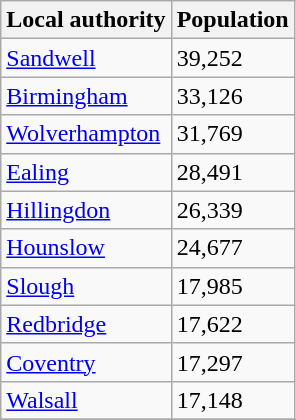<table class="sortable wikitable floatright">
<tr>
<th>Local authority</th>
<th>Population</th>
</tr>
<tr>
<td><a href='#'>Sandwell</a></td>
<td>39,252</td>
</tr>
<tr>
<td><a href='#'>Birmingham</a></td>
<td>33,126</td>
</tr>
<tr>
<td><a href='#'>Wolverhampton</a></td>
<td>31,769</td>
</tr>
<tr>
<td><a href='#'>Ealing</a></td>
<td>28,491</td>
</tr>
<tr>
<td><a href='#'>Hillingdon</a></td>
<td>26,339</td>
</tr>
<tr>
<td><a href='#'>Hounslow</a></td>
<td>24,677</td>
</tr>
<tr>
<td><a href='#'>Slough</a></td>
<td>17,985</td>
</tr>
<tr>
<td><a href='#'>Redbridge</a></td>
<td>17,622</td>
</tr>
<tr>
<td><a href='#'>Coventry</a></td>
<td>17,297</td>
</tr>
<tr>
<td><a href='#'>Walsall</a></td>
<td>17,148</td>
</tr>
<tr>
</tr>
</table>
